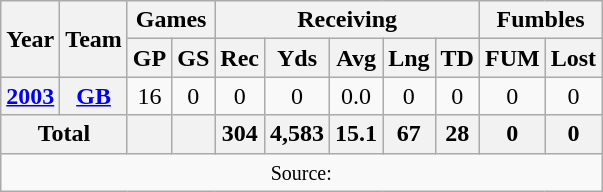<table class="wikitable" style="text-align: center;">
<tr>
<th rowspan="2">Year</th>
<th rowspan="2">Team</th>
<th colspan="2">Games</th>
<th colspan="5">Receiving</th>
<th colspan="2">Fumbles</th>
</tr>
<tr>
<th>GP</th>
<th>GS</th>
<th>Rec</th>
<th>Yds</th>
<th>Avg</th>
<th>Lng</th>
<th>TD</th>
<th>FUM</th>
<th>Lost</th>
</tr>
<tr>
<th><a href='#'>2003</a></th>
<th><a href='#'>GB</a></th>
<td>16</td>
<td>0</td>
<td>0</td>
<td>0</td>
<td>0.0</td>
<td>0</td>
<td>0</td>
<td>0</td>
<td>0</td>
</tr>
<tr>
<th colspan="2">Total</th>
<th></th>
<th></th>
<th>304</th>
<th>4,583</th>
<th>15.1</th>
<th>67</th>
<th>28</th>
<th>0</th>
<th>0</th>
</tr>
<tr>
<td colspan="11"><small>Source: </small></td>
</tr>
</table>
